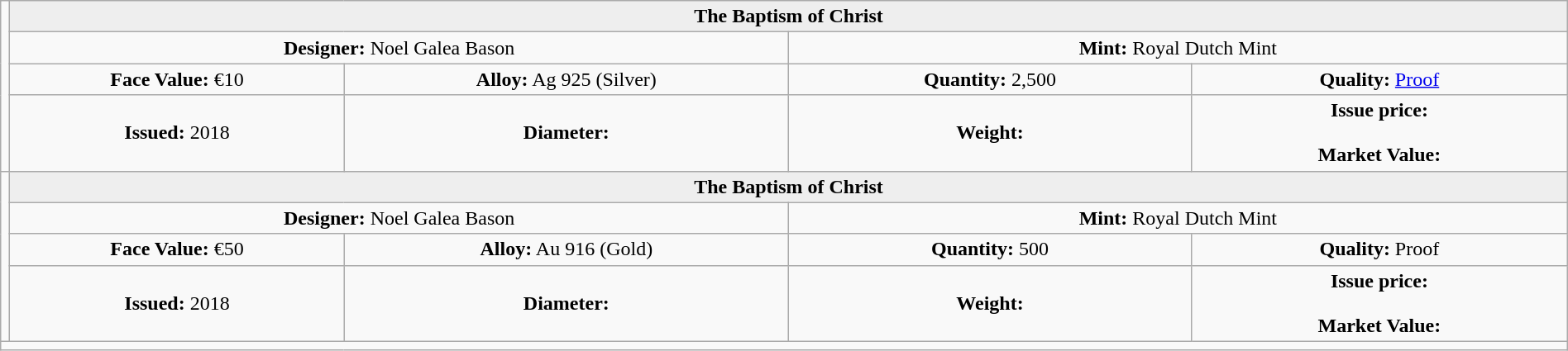<table class="wikitable" width=100%>
<tr>
<td rowspan=4 width="330px" nowrap align=center></td>
<th colspan="4" align=center style="background:#eeeeee;">The Baptism of Christ</th>
</tr>
<tr>
<td colspan="2" width="50%" align=center><strong>Designer:</strong> Noel Galea Bason</td>
<td colspan="2" width="50%" align=center><strong>Mint:</strong> Royal Dutch Mint</td>
</tr>
<tr>
<td align=center><strong>Face Value:</strong> €10</td>
<td align=center><strong>Alloy:</strong> Ag 925 (Silver)</td>
<td align=center><strong>Quantity:</strong> 2,500</td>
<td align=center><strong>Quality:</strong> <a href='#'>Proof</a></td>
</tr>
<tr>
<td align=center><strong>Issued:</strong> 2018</td>
<td align=center><strong>Diameter:</strong> </td>
<td align=center><strong>Weight:</strong> </td>
<td align=center><strong>Issue price:</strong><br><br>
<strong>Market Value:</strong></td>
</tr>
<tr>
<td rowspan=4 width="330px" nowrap align=center></td>
<th colspan="4" align=center style="background:#eeeeee;">The Baptism of Christ</th>
</tr>
<tr>
<td colspan="2" width="50%" align=center><strong>Designer:</strong> Noel Galea Bason</td>
<td colspan="2" width="50%" align=center><strong>Mint:</strong> Royal Dutch Mint</td>
</tr>
<tr>
<td align=center><strong>Face Value:</strong> €50</td>
<td align=center><strong>Alloy:</strong> Au 916 (Gold)</td>
<td align=center><strong>Quantity:</strong> 500</td>
<td align=center><strong>Quality:</strong> Proof</td>
</tr>
<tr>
<td align=center><strong>Issued:</strong> 2018</td>
<td align=center><strong>Diameter:</strong> </td>
<td align=center><strong>Weight:</strong> </td>
<td align=center><strong>Issue price:</strong><br><br>
<strong>Market Value:</strong></td>
</tr>
<tr>
<td colspan="5" align=left></td>
</tr>
</table>
